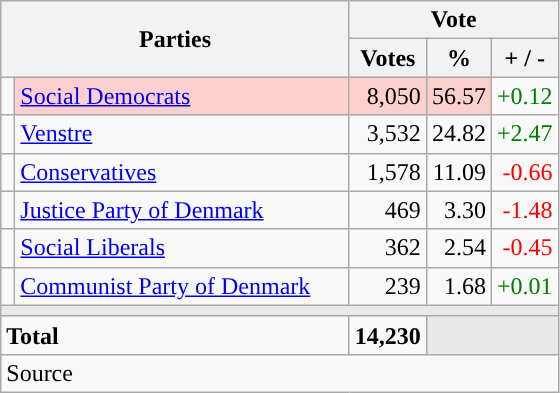<table class="wikitable" style="text-align:right;">
<tr>
<th style="text-align:centre;" rowspan="2" colspan="2" width="225">Parties</th>
<th colspan="3">Vote</th>
</tr>
<tr>
<th width="15">Votes</th>
<th width="15">%</th>
<th width="15">+ / -</th>
</tr>
<tr>
<td width="2" style="color:inherit;background:"></td>
<td bgcolor=#fbd0ce  align="left"><a href='#'>Social Democrats</a></td>
<td bgcolor=#fbd0ce>8,050</td>
<td bgcolor=#fbd0ce>56.57</td>
<td style=color:green;>+0.12</td>
</tr>
<tr>
<td width="2" style="color:inherit;background:"></td>
<td align="left"><a href='#'>Venstre</a></td>
<td>3,532</td>
<td>24.82</td>
<td style=color:green;>+2.47</td>
</tr>
<tr>
<td width="2" style="color:inherit;background:"></td>
<td align="left"><a href='#'>Conservatives</a></td>
<td>1,578</td>
<td>11.09</td>
<td style=color:red;>-0.66</td>
</tr>
<tr>
<td width="2" style="color:inherit;background:"></td>
<td align="left"><a href='#'>Justice Party of Denmark</a></td>
<td>469</td>
<td>3.30</td>
<td style=color:red;>-1.48</td>
</tr>
<tr>
<td width="2" style="color:inherit;background:"></td>
<td align="left"><a href='#'>Social Liberals</a></td>
<td>362</td>
<td>2.54</td>
<td style=color:red;>-0.45</td>
</tr>
<tr>
<td width="2" style="color:inherit;background:"></td>
<td align="left"><a href='#'>Communist Party of Denmark</a></td>
<td>239</td>
<td>1.68</td>
<td style=color:green;>+0.01</td>
</tr>
<tr>
<td colspan="7" bgcolor="#E9E9E9"></td>
</tr>
<tr>
<td align="left" colspan="2"><strong>Total</strong></td>
<td><strong>14,230</strong></td>
<td bgcolor="#E9E9E9" colspan="2"></td>
</tr>
<tr>
<td align="left" colspan="6">Source</td>
</tr>
</table>
